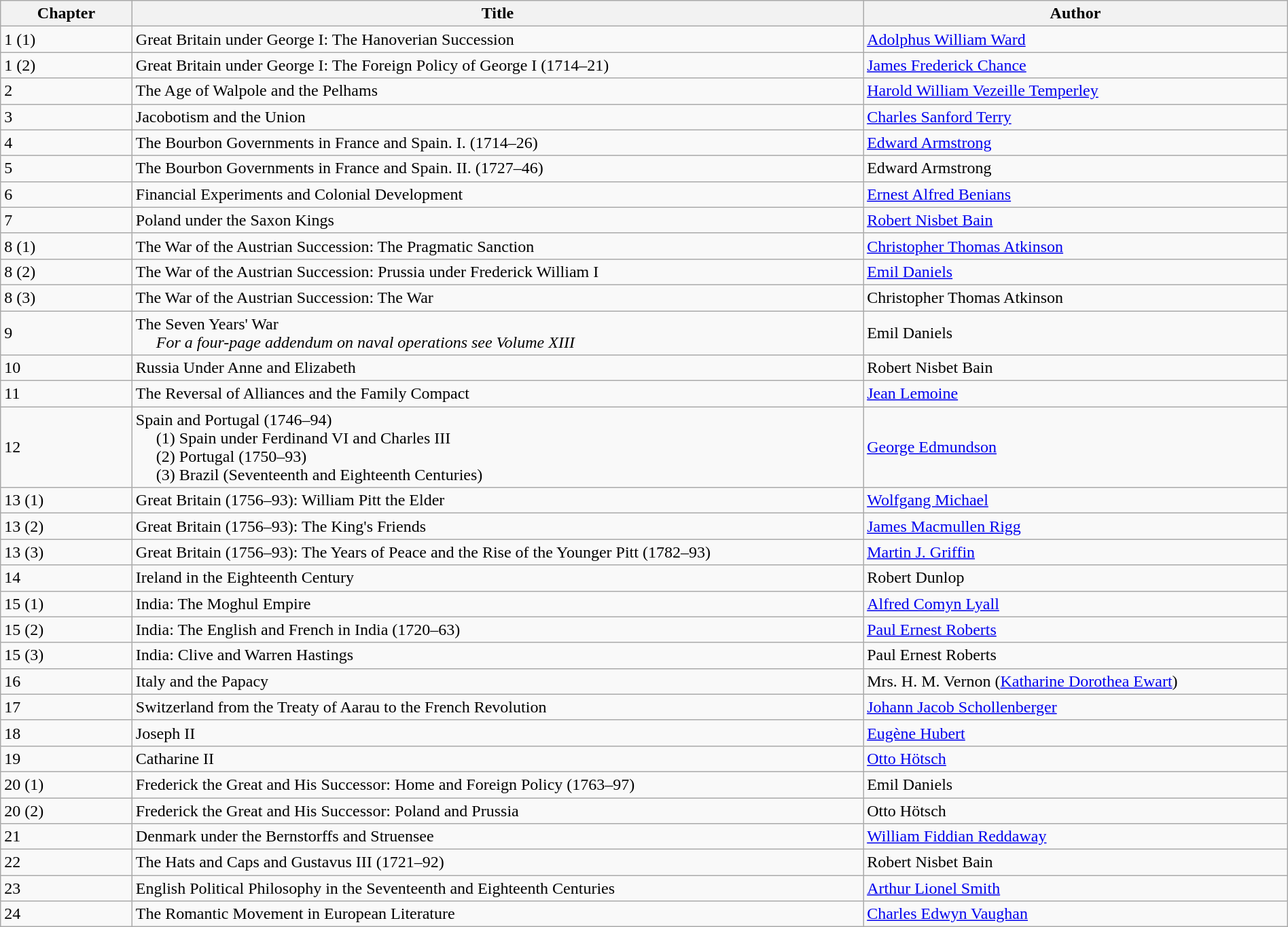<table class=wikitable width=100%>
<tr>
<th width=10>Chapter</th>
<th width=350>Title</th>
<th width=200>Author</th>
</tr>
<tr>
<td>1 (1)</td>
<td>Great Britain under George I: The Hanoverian Succession</td>
<td><a href='#'>Adolphus William Ward</a></td>
</tr>
<tr>
<td>1 (2)</td>
<td>Great Britain under George I: The Foreign Policy of George I (1714–21)</td>
<td><a href='#'>James Frederick Chance</a></td>
</tr>
<tr>
<td>2</td>
<td>The Age of Walpole and the Pelhams</td>
<td><a href='#'>Harold William Vezeille Temperley</a></td>
</tr>
<tr>
<td>3</td>
<td>Jacobotism and the Union</td>
<td><a href='#'>Charles Sanford Terry</a></td>
</tr>
<tr>
<td>4</td>
<td>The Bourbon Governments in France and Spain. I. (1714–26)</td>
<td><a href='#'>Edward Armstrong</a></td>
</tr>
<tr>
<td>5</td>
<td>The Bourbon Governments in France and Spain. II. (1727–46)</td>
<td>Edward Armstrong</td>
</tr>
<tr>
<td>6</td>
<td>Financial Experiments and Colonial Development</td>
<td><a href='#'>Ernest Alfred Benians</a></td>
</tr>
<tr>
<td>7</td>
<td>Poland under the Saxon Kings</td>
<td><a href='#'>Robert Nisbet Bain</a></td>
</tr>
<tr>
<td>8 (1)</td>
<td>The War of the Austrian Succession: The Pragmatic Sanction</td>
<td><a href='#'>Christopher Thomas Atkinson</a></td>
</tr>
<tr>
<td>8 (2)</td>
<td>The War of the Austrian Succession: Prussia under Frederick William I</td>
<td><a href='#'>Emil Daniels</a></td>
</tr>
<tr>
<td>8 (3)</td>
<td>The War of the Austrian Succession: The War</td>
<td>Christopher Thomas Atkinson</td>
</tr>
<tr>
<td>9</td>
<td>The Seven Years' War<br>     <em>For a four-page addendum on naval operations see Volume XIII</em></td>
<td>Emil Daniels</td>
</tr>
<tr>
<td>10</td>
<td>Russia Under Anne and Elizabeth</td>
<td>Robert Nisbet Bain</td>
</tr>
<tr>
<td>11</td>
<td>The Reversal of Alliances and the Family Compact</td>
<td><a href='#'>Jean Lemoine</a></td>
</tr>
<tr>
<td>12</td>
<td>Spain and Portugal (1746–94)<br>     (1) Spain under Ferdinand VI and Charles III<br>     (2) Portugal (1750–93)<br>     (3) Brazil (Seventeenth and Eighteenth Centuries)</td>
<td><a href='#'>George Edmundson</a></td>
</tr>
<tr>
<td>13 (1)</td>
<td>Great Britain (1756–93): William Pitt the Elder</td>
<td><a href='#'>Wolfgang Michael</a></td>
</tr>
<tr>
<td>13 (2)</td>
<td>Great Britain (1756–93): The King's Friends</td>
<td><a href='#'>James Macmullen Rigg</a></td>
</tr>
<tr>
<td>13 (3)</td>
<td>Great Britain (1756–93): The Years of Peace and the Rise of the Younger Pitt (1782–93)</td>
<td><a href='#'>Martin J. Griffin</a></td>
</tr>
<tr>
<td>14</td>
<td>Ireland in the Eighteenth Century</td>
<td>Robert Dunlop</td>
</tr>
<tr>
<td>15 (1)</td>
<td>India: The Moghul Empire</td>
<td><a href='#'>Alfred Comyn Lyall</a></td>
</tr>
<tr>
<td>15 (2)</td>
<td>India: The English and French in India (1720–63)</td>
<td><a href='#'>Paul Ernest Roberts</a></td>
</tr>
<tr>
<td>15 (3)</td>
<td>India: Clive and Warren Hastings</td>
<td>Paul Ernest Roberts</td>
</tr>
<tr>
<td>16</td>
<td>Italy and the Papacy</td>
<td>Mrs. H. M. Vernon (<a href='#'>Katharine Dorothea Ewart</a>)</td>
</tr>
<tr>
<td>17</td>
<td>Switzerland from the Treaty of Aarau to the French Revolution</td>
<td><a href='#'>Johann Jacob Schollenberger</a></td>
</tr>
<tr>
<td>18</td>
<td>Joseph II</td>
<td><a href='#'>Eugène Hubert</a></td>
</tr>
<tr>
<td>19</td>
<td>Catharine II</td>
<td><a href='#'>Otto Hötsch</a></td>
</tr>
<tr>
<td>20 (1)</td>
<td>Frederick the Great and His Successor: Home and Foreign Policy (1763–97)</td>
<td>Emil Daniels</td>
</tr>
<tr>
<td>20 (2)</td>
<td>Frederick the Great and His Successor: Poland and Prussia</td>
<td>Otto Hötsch</td>
</tr>
<tr>
<td>21</td>
<td>Denmark under the Bernstorffs and Struensee</td>
<td><a href='#'>William Fiddian Reddaway</a></td>
</tr>
<tr>
<td>22</td>
<td>The Hats and Caps and Gustavus III (1721–92)</td>
<td>Robert Nisbet Bain</td>
</tr>
<tr>
<td>23</td>
<td>English Political Philosophy in the Seventeenth and Eighteenth Centuries</td>
<td><a href='#'>Arthur Lionel Smith</a></td>
</tr>
<tr>
<td>24</td>
<td>The Romantic Movement in European Literature</td>
<td><a href='#'>Charles Edwyn Vaughan</a></td>
</tr>
</table>
